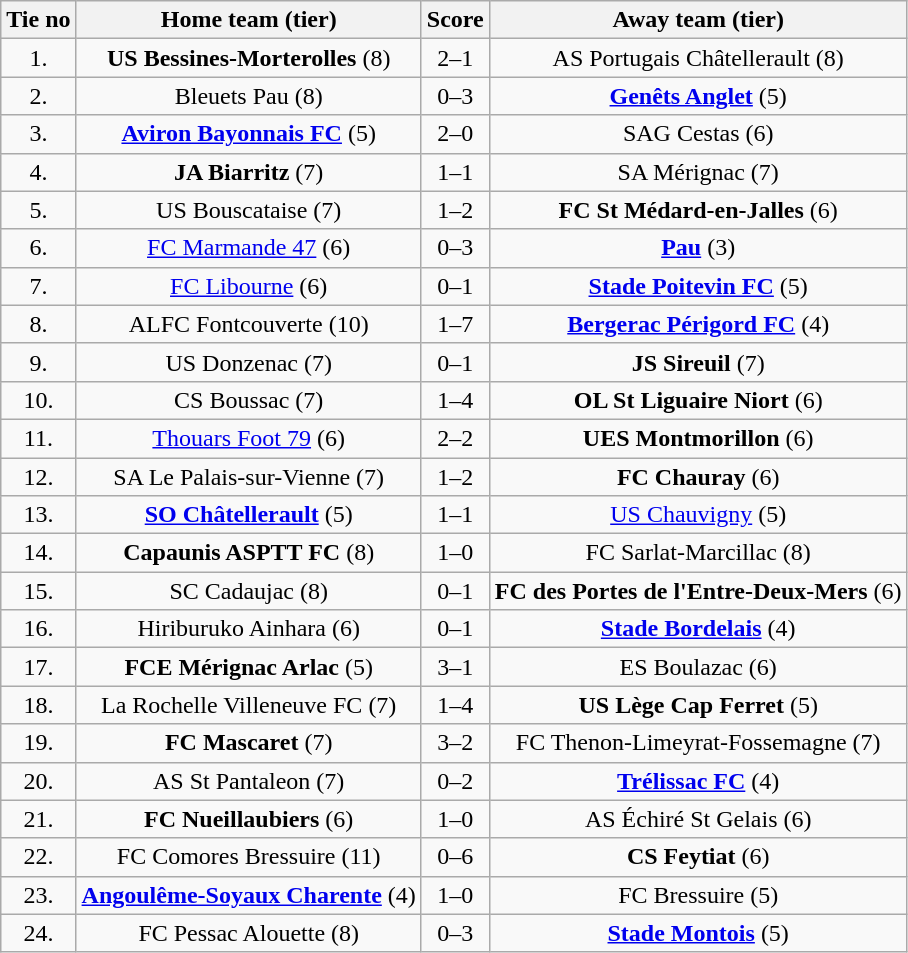<table class="wikitable" style="text-align: center">
<tr>
<th>Tie no</th>
<th>Home team (tier)</th>
<th>Score</th>
<th>Away team (tier)</th>
</tr>
<tr>
<td>1.</td>
<td><strong>US Bessines-Morterolles</strong> (8)</td>
<td>2–1</td>
<td>AS Portugais Châtellerault (8)</td>
</tr>
<tr>
<td>2.</td>
<td>Bleuets Pau (8)</td>
<td>0–3</td>
<td><strong><a href='#'>Genêts Anglet</a></strong> (5)</td>
</tr>
<tr>
<td>3.</td>
<td><strong><a href='#'>Aviron Bayonnais FC</a></strong> (5)</td>
<td>2–0</td>
<td>SAG Cestas (6)</td>
</tr>
<tr>
<td>4.</td>
<td><strong>JA Biarritz</strong> (7)</td>
<td>1–1 </td>
<td>SA Mérignac (7)</td>
</tr>
<tr>
<td>5.</td>
<td>US Bouscataise (7)</td>
<td>1–2 </td>
<td><strong>FC St Médard-en-Jalles</strong> (6)</td>
</tr>
<tr>
<td>6.</td>
<td><a href='#'>FC Marmande 47</a> (6)</td>
<td>0–3</td>
<td><strong><a href='#'>Pau</a></strong> (3)</td>
</tr>
<tr>
<td>7.</td>
<td><a href='#'>FC Libourne</a> (6)</td>
<td>0–1</td>
<td><strong><a href='#'>Stade Poitevin FC</a></strong> (5)</td>
</tr>
<tr>
<td>8.</td>
<td>ALFC Fontcouverte (10)</td>
<td>1–7</td>
<td><strong><a href='#'>Bergerac Périgord FC</a></strong> (4)</td>
</tr>
<tr>
<td>9.</td>
<td>US Donzenac (7)</td>
<td>0–1</td>
<td><strong>JS Sireuil</strong> (7)</td>
</tr>
<tr>
<td>10.</td>
<td>CS Boussac (7)</td>
<td>1–4</td>
<td><strong>OL St Liguaire Niort</strong> (6)</td>
</tr>
<tr>
<td>11.</td>
<td><a href='#'>Thouars Foot 79</a> (6)</td>
<td>2–2 </td>
<td><strong>UES Montmorillon</strong> (6)</td>
</tr>
<tr>
<td>12.</td>
<td>SA Le Palais-sur-Vienne (7)</td>
<td>1–2</td>
<td><strong>FC Chauray</strong> (6)</td>
</tr>
<tr>
<td>13.</td>
<td><strong><a href='#'>SO Châtellerault</a></strong> (5)</td>
<td>1–1 </td>
<td><a href='#'>US Chauvigny</a> (5)</td>
</tr>
<tr>
<td>14.</td>
<td><strong>Capaunis ASPTT FC</strong> (8)</td>
<td>1–0</td>
<td>FC Sarlat-Marcillac (8)</td>
</tr>
<tr>
<td>15.</td>
<td>SC Cadaujac (8)</td>
<td>0–1</td>
<td><strong>FC des Portes de l'Entre-Deux-Mers</strong> (6)</td>
</tr>
<tr>
<td>16.</td>
<td>Hiriburuko Ainhara (6)</td>
<td>0–1</td>
<td><strong><a href='#'>Stade Bordelais</a></strong> (4)</td>
</tr>
<tr>
<td>17.</td>
<td><strong>FCE Mérignac Arlac</strong> (5)</td>
<td>3–1</td>
<td>ES Boulazac (6)</td>
</tr>
<tr>
<td>18.</td>
<td>La Rochelle Villeneuve FC (7)</td>
<td>1–4</td>
<td><strong>US Lège Cap Ferret</strong> (5)</td>
</tr>
<tr>
<td>19.</td>
<td><strong>FC Mascaret</strong> (7)</td>
<td>3–2 </td>
<td>FC Thenon-Limeyrat-Fossemagne (7)</td>
</tr>
<tr>
<td>20.</td>
<td>AS St Pantaleon (7)</td>
<td>0–2</td>
<td><strong><a href='#'>Trélissac FC</a></strong> (4)</td>
</tr>
<tr>
<td>21.</td>
<td><strong>FC Nueillaubiers</strong> (6)</td>
<td>1–0</td>
<td>AS Échiré St Gelais (6)</td>
</tr>
<tr>
<td>22.</td>
<td>FC Comores Bressuire (11)</td>
<td>0–6</td>
<td><strong>CS Feytiat</strong> (6)</td>
</tr>
<tr>
<td>23.</td>
<td><strong><a href='#'>Angoulême-Soyaux Charente</a></strong> (4)</td>
<td>1–0</td>
<td>FC Bressuire (5)</td>
</tr>
<tr>
<td>24.</td>
<td>FC Pessac Alouette (8)</td>
<td>0–3</td>
<td><strong><a href='#'>Stade Montois</a></strong> (5)</td>
</tr>
</table>
